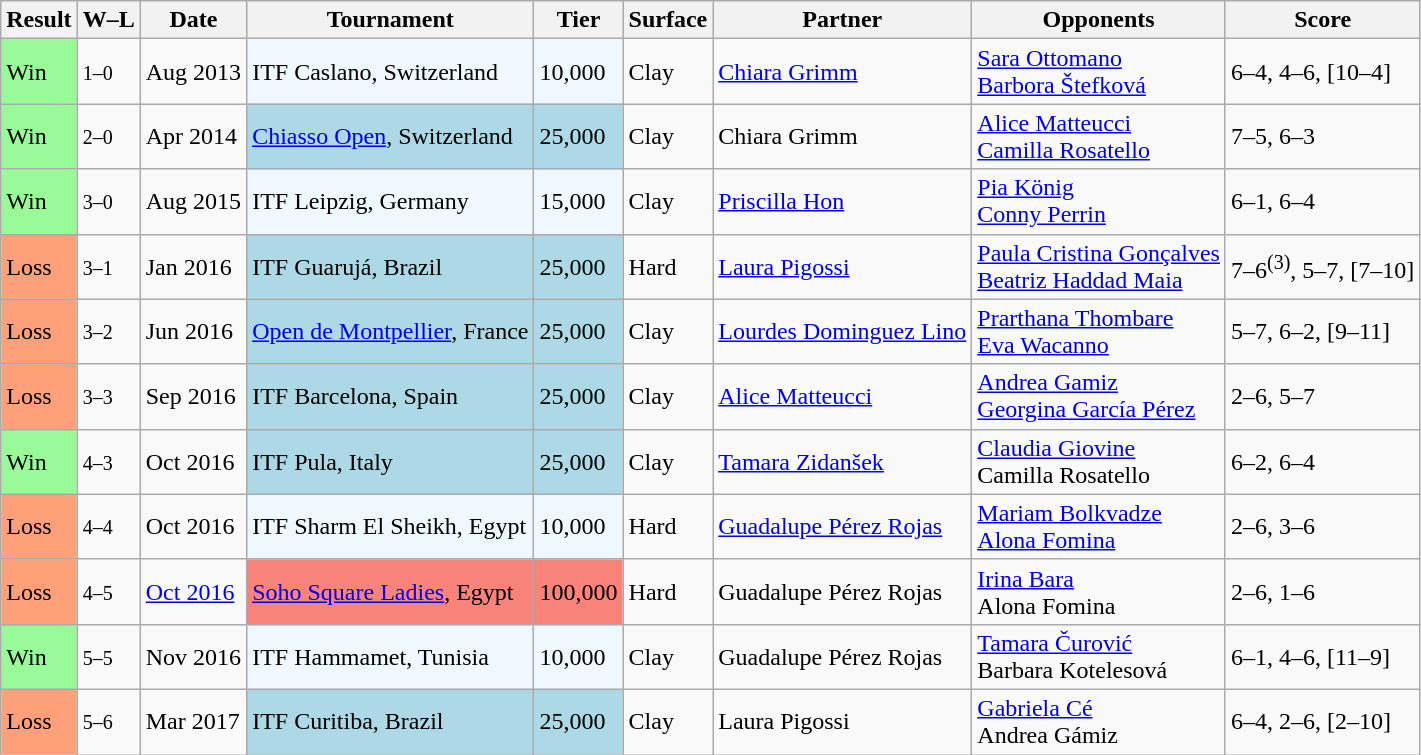<table class="sortable wikitable">
<tr>
<th>Result</th>
<th class="unsortable">W–L</th>
<th>Date</th>
<th>Tournament</th>
<th>Tier</th>
<th>Surface</th>
<th>Partner</th>
<th>Opponents</th>
<th class="unsortable">Score</th>
</tr>
<tr>
<td style="background:#98fb98;">Win</td>
<td><small>1–0</small></td>
<td>Aug 2013</td>
<td style="background:#f0f8ff;">ITF Caslano, Switzerland</td>
<td style="background:#f0f8ff;">10,000</td>
<td>Clay</td>
<td> <a href='#'>Chiara Grimm</a></td>
<td> <a href='#'>Sara Ottomano</a> <br>  <a href='#'>Barbora Štefková</a></td>
<td>6–4, 4–6, [10–4]</td>
</tr>
<tr>
<td style="background:#98fb98;">Win</td>
<td><small>2–0</small></td>
<td>Apr 2014</td>
<td style="background:lightblue;"><a href='#'>Chiasso Open</a>, Switzerland</td>
<td style="background:lightblue;">25,000</td>
<td>Clay</td>
<td> Chiara Grimm</td>
<td> <a href='#'>Alice Matteucci</a> <br>  <a href='#'>Camilla Rosatello</a></td>
<td>7–5, 6–3</td>
</tr>
<tr>
<td style="background:#98fb98;">Win</td>
<td><small>3–0</small></td>
<td>Aug 2015</td>
<td style="background:#f0f8ff;">ITF Leipzig, Germany</td>
<td style="background:#f0f8ff;">15,000</td>
<td>Clay</td>
<td> <a href='#'>Priscilla Hon</a></td>
<td> <a href='#'>Pia König</a> <br>  <a href='#'>Conny Perrin</a></td>
<td>6–1, 6–4</td>
</tr>
<tr>
<td style="background:#ffa07a;">Loss</td>
<td><small>3–1</small></td>
<td>Jan 2016</td>
<td style="background:lightblue;">ITF Guarujá, Brazil</td>
<td style="background:lightblue;">25,000</td>
<td>Hard</td>
<td> <a href='#'>Laura Pigossi</a></td>
<td> <a href='#'>Paula Cristina Gonçalves</a> <br>  <a href='#'>Beatriz Haddad Maia</a></td>
<td>7–6<sup>(3)</sup>, 5–7, [7–10]</td>
</tr>
<tr>
<td style="background:#ffa07a;">Loss</td>
<td><small>3–2</small></td>
<td>Jun 2016</td>
<td style="background:lightblue;"><a href='#'>Open de Montpellier</a>, France</td>
<td style="background:lightblue;">25,000</td>
<td>Clay</td>
<td> <a href='#'>Lourdes Dominguez Lino</a></td>
<td> <a href='#'>Prarthana Thombare</a> <br>  <a href='#'>Eva Wacanno</a></td>
<td>5–7, 6–2, [9–11]</td>
</tr>
<tr>
<td style="background:#ffa07a;">Loss</td>
<td><small>3–3</small></td>
<td>Sep 2016</td>
<td style="background:lightblue;">ITF Barcelona, Spain</td>
<td style="background:lightblue;">25,000</td>
<td>Clay</td>
<td> <a href='#'>Alice Matteucci</a></td>
<td> <a href='#'>Andrea Gamiz</a> <br>  <a href='#'>Georgina García Pérez</a></td>
<td>2–6, 5–7</td>
</tr>
<tr>
<td style="background:#98fb98;">Win</td>
<td><small>4–3</small></td>
<td>Oct 2016</td>
<td style="background:lightblue;">ITF Pula, Italy</td>
<td style="background:lightblue;">25,000</td>
<td>Clay</td>
<td> <a href='#'>Tamara Zidanšek</a></td>
<td> <a href='#'>Claudia Giovine</a> <br>  Camilla Rosatello</td>
<td>6–2, 6–4</td>
</tr>
<tr>
<td style="background:#ffa07a;">Loss</td>
<td><small>4–4</small></td>
<td>Oct 2016</td>
<td style="background:#f0f8ff;">ITF Sharm El Sheikh, Egypt</td>
<td style="background:#f0f8ff;">10,000</td>
<td>Hard</td>
<td> <a href='#'>Guadalupe Pérez Rojas</a></td>
<td> <a href='#'>Mariam Bolkvadze</a> <br>  <a href='#'>Alona Fomina</a></td>
<td>2–6, 3–6</td>
</tr>
<tr>
<td style="background:#ffa07a;">Loss</td>
<td><small>4–5</small></td>
<td><a href='#'>Oct 2016</a></td>
<td style="background:#f88379;"><a href='#'>Soho Square Ladies</a>, Egypt</td>
<td style="background:#f88379;">100,000</td>
<td>Hard</td>
<td> Guadalupe Pérez Rojas</td>
<td> <a href='#'>Irina Bara</a> <br>  Alona Fomina</td>
<td>2–6, 1–6</td>
</tr>
<tr>
<td style="background:#98fb98;">Win</td>
<td><small>5–5</small></td>
<td>Nov 2016</td>
<td style="background:#f0f8ff;">ITF Hammamet, Tunisia</td>
<td style="background:#f0f8ff;">10,000</td>
<td>Clay</td>
<td> Guadalupe Pérez Rojas</td>
<td> <a href='#'>Tamara Čurović</a> <br>  Barbara Kotelesová</td>
<td>6–1, 4–6, [11–9]</td>
</tr>
<tr>
<td style="background:#ffa07a;">Loss</td>
<td><small>5–6</small></td>
<td>Mar 2017</td>
<td style="background:lightblue;">ITF Curitiba, Brazil</td>
<td style="background:lightblue;">25,000</td>
<td>Clay</td>
<td> Laura Pigossi</td>
<td> <a href='#'>Gabriela Cé</a> <br>  Andrea Gámiz</td>
<td>6–4, 2–6, [2–10]</td>
</tr>
</table>
